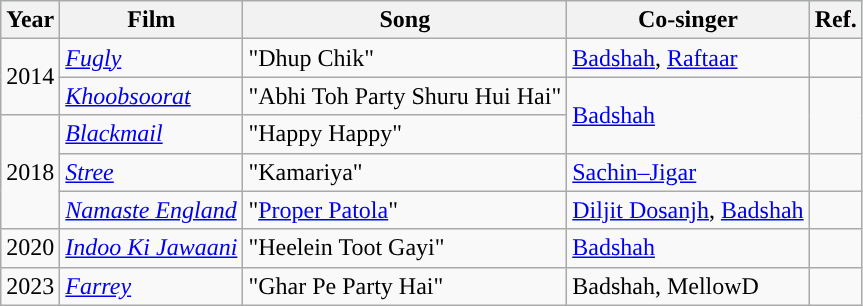<table class="wikitable">
<tr style="background:#cfc;">
<th>Year</th>
<th>Film</th>
<th>Song</th>
<th>Co-singer</th>
<th>Ref.</th>
</tr>
<tr>
<td rowspan="2">2014</td>
<td><em><a href='#'>Fugly</a></em></td>
<td>"Dhup Chik"</td>
<td><a href='#'>Badshah</a>, <a href='#'>Raftaar</a></td>
<td></td>
</tr>
<tr>
<td><em><a href='#'>Khoobsoorat</a></em></td>
<td>"Abhi Toh Party Shuru Hui Hai"</td>
<td rowspan="2"><a href='#'>Badshah</a></td>
<td rowspan="2"></td>
</tr>
<tr>
<td rowspan="3">2018</td>
<td><em><a href='#'>Blackmail</a></em></td>
<td>"Happy Happy"</td>
</tr>
<tr>
<td><em><a href='#'>Stree</a></em></td>
<td>"Kamariya"</td>
<td><a href='#'>Sachin–Jigar</a></td>
<td></td>
</tr>
<tr>
<td><em><a href='#'>Namaste England</a></em></td>
<td>"<a href='#'>Proper Patola</a>"</td>
<td><a href='#'>Diljit Dosanjh</a>, <a href='#'>Badshah</a></td>
<td></td>
</tr>
<tr>
<td>2020</td>
<td><em><a href='#'>Indoo Ki Jawaani</a></em></td>
<td>"Heelein Toot Gayi"</td>
<td><a href='#'>Badshah</a></td>
<td></td>
</tr>
<tr>
<td>2023</td>
<td><em><a href='#'>Farrey</a></em></td>
<td>"Ghar Pe Party Hai"</td>
<td>Badshah, MellowD</td>
<td></td>
</tr>
</table>
